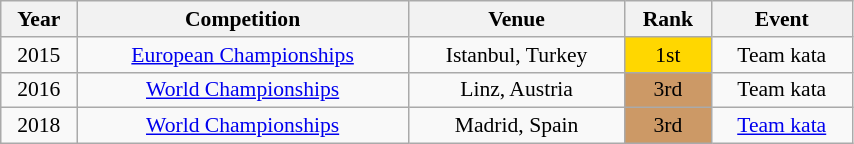<table class="wikitable sortable" width=45% style="font-size:90%; text-align:center;">
<tr>
<th>Year</th>
<th>Competition</th>
<th>Venue</th>
<th>Rank</th>
<th>Event</th>
</tr>
<tr>
<td>2015</td>
<td><a href='#'>European Championships</a></td>
<td>Istanbul, Turkey</td>
<td bgcolor="gold">1st</td>
<td>Team kata</td>
</tr>
<tr>
<td>2016</td>
<td><a href='#'>World Championships</a></td>
<td>Linz, Austria</td>
<td bgcolor="cc9966">3rd</td>
<td>Team kata</td>
</tr>
<tr>
<td>2018</td>
<td><a href='#'>World Championships</a></td>
<td>Madrid, Spain</td>
<td bgcolor="cc9966">3rd</td>
<td><a href='#'>Team kata</a></td>
</tr>
</table>
